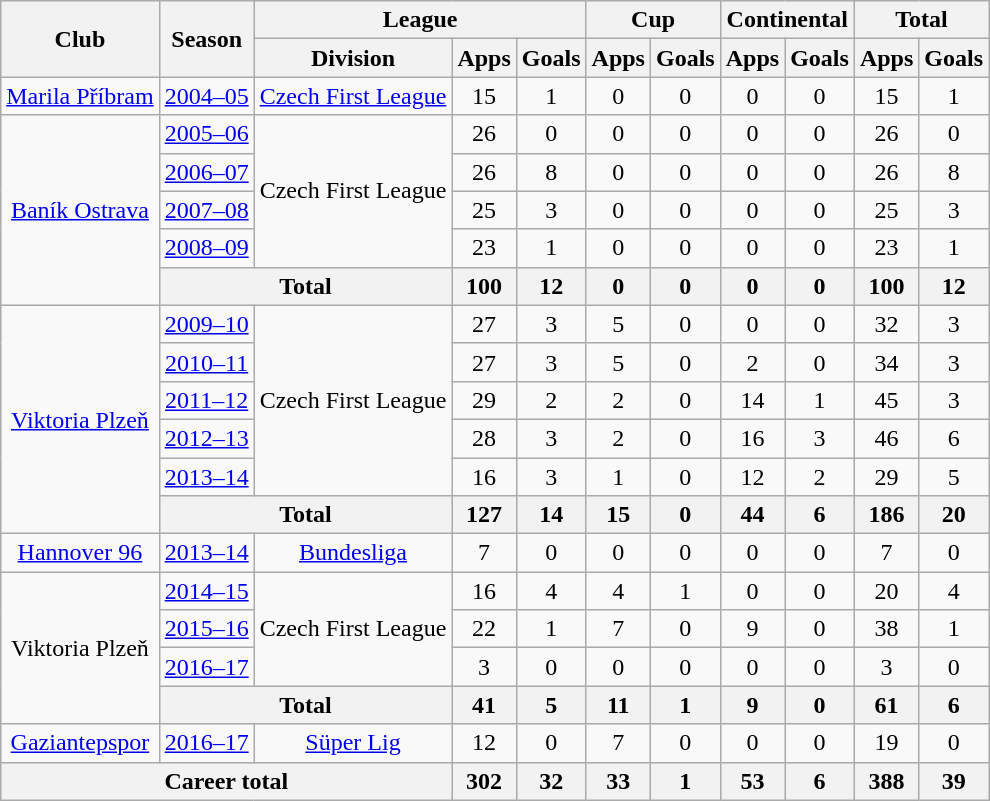<table class="wikitable" style="text-align:center">
<tr>
<th rowspan="2">Club</th>
<th rowspan="2">Season</th>
<th colspan="3">League</th>
<th colspan="2">Cup</th>
<th colspan="2">Continental</th>
<th colspan="2">Total</th>
</tr>
<tr>
<th>Division</th>
<th>Apps</th>
<th>Goals</th>
<th>Apps</th>
<th>Goals</th>
<th>Apps</th>
<th>Goals</th>
<th>Apps</th>
<th>Goals</th>
</tr>
<tr>
<td><a href='#'>Marila Příbram</a></td>
<td><a href='#'>2004–05</a></td>
<td><a href='#'>Czech First League</a></td>
<td>15</td>
<td>1</td>
<td>0</td>
<td>0</td>
<td>0</td>
<td>0</td>
<td>15</td>
<td>1</td>
</tr>
<tr>
<td rowspan="5"><a href='#'>Baník Ostrava</a></td>
<td><a href='#'>2005–06</a></td>
<td rowspan="4">Czech First League</td>
<td>26</td>
<td>0</td>
<td>0</td>
<td>0</td>
<td>0</td>
<td>0</td>
<td>26</td>
<td>0</td>
</tr>
<tr>
<td><a href='#'>2006–07</a></td>
<td>26</td>
<td>8</td>
<td>0</td>
<td>0</td>
<td>0</td>
<td>0</td>
<td>26</td>
<td>8</td>
</tr>
<tr>
<td><a href='#'>2007–08</a></td>
<td>25</td>
<td>3</td>
<td>0</td>
<td>0</td>
<td>0</td>
<td>0</td>
<td>25</td>
<td>3</td>
</tr>
<tr>
<td><a href='#'>2008–09</a></td>
<td>23</td>
<td>1</td>
<td>0</td>
<td>0</td>
<td>0</td>
<td>0</td>
<td>23</td>
<td>1</td>
</tr>
<tr>
<th colspan="2">Total</th>
<th>100</th>
<th>12</th>
<th>0</th>
<th>0</th>
<th>0</th>
<th>0</th>
<th>100</th>
<th>12</th>
</tr>
<tr>
<td rowspan="6"><a href='#'>Viktoria Plzeň</a></td>
<td><a href='#'>2009–10</a></td>
<td rowspan="5">Czech First League</td>
<td>27</td>
<td>3</td>
<td>5</td>
<td>0</td>
<td>0</td>
<td>0</td>
<td>32</td>
<td>3</td>
</tr>
<tr>
<td><a href='#'>2010–11</a></td>
<td>27</td>
<td>3</td>
<td>5</td>
<td>0</td>
<td>2</td>
<td>0</td>
<td>34</td>
<td>3</td>
</tr>
<tr>
<td><a href='#'>2011–12</a></td>
<td>29</td>
<td>2</td>
<td>2</td>
<td>0</td>
<td>14</td>
<td>1</td>
<td>45</td>
<td>3</td>
</tr>
<tr>
<td><a href='#'>2012–13</a></td>
<td>28</td>
<td>3</td>
<td>2</td>
<td>0</td>
<td>16</td>
<td>3</td>
<td>46</td>
<td>6</td>
</tr>
<tr>
<td><a href='#'>2013–14</a></td>
<td>16</td>
<td>3</td>
<td>1</td>
<td>0</td>
<td>12</td>
<td>2</td>
<td>29</td>
<td>5</td>
</tr>
<tr>
<th colspan="2">Total</th>
<th>127</th>
<th>14</th>
<th>15</th>
<th>0</th>
<th>44</th>
<th>6</th>
<th>186</th>
<th>20</th>
</tr>
<tr>
<td><a href='#'>Hannover 96</a></td>
<td><a href='#'>2013–14</a></td>
<td><a href='#'>Bundesliga</a></td>
<td>7</td>
<td>0</td>
<td>0</td>
<td>0</td>
<td>0</td>
<td>0</td>
<td>7</td>
<td>0</td>
</tr>
<tr>
<td rowspan="4">Viktoria Plzeň</td>
<td><a href='#'>2014–15</a></td>
<td rowspan="3">Czech First League</td>
<td>16</td>
<td>4</td>
<td>4</td>
<td>1</td>
<td>0</td>
<td>0</td>
<td>20</td>
<td>4</td>
</tr>
<tr>
<td><a href='#'>2015–16</a></td>
<td>22</td>
<td>1</td>
<td>7</td>
<td>0</td>
<td>9</td>
<td>0</td>
<td>38</td>
<td>1</td>
</tr>
<tr>
<td><a href='#'>2016–17</a></td>
<td>3</td>
<td>0</td>
<td>0</td>
<td>0</td>
<td>0</td>
<td>0</td>
<td>3</td>
<td>0</td>
</tr>
<tr>
<th colspan="2">Total</th>
<th>41</th>
<th>5</th>
<th>11</th>
<th>1</th>
<th>9</th>
<th>0</th>
<th>61</th>
<th>6</th>
</tr>
<tr>
<td><a href='#'>Gaziantepspor</a></td>
<td><a href='#'>2016–17</a></td>
<td><a href='#'>Süper Lig</a></td>
<td>12</td>
<td>0</td>
<td>7</td>
<td>0</td>
<td>0</td>
<td>0</td>
<td>19</td>
<td>0</td>
</tr>
<tr>
<th colspan="3">Career total</th>
<th>302</th>
<th>32</th>
<th>33</th>
<th>1</th>
<th>53</th>
<th>6</th>
<th>388</th>
<th>39</th>
</tr>
</table>
